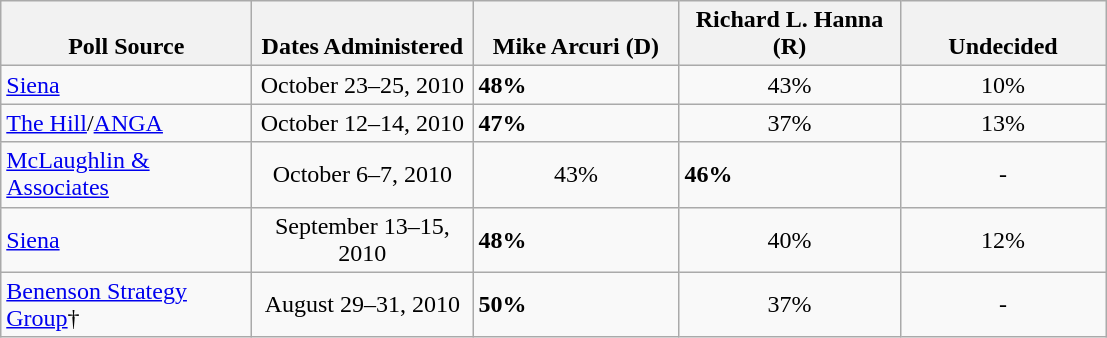<table class="wikitable">
<tr style="vertical-align:bottom;">
<th style="width:160px;">Poll Source</th>
<th style="width:140px;">Dates Administered</th>
<th style="width:130px;">Mike Arcuri (D)</th>
<th style="width:140px;">Richard L. Hanna (R)</th>
<th style="width:130px;">Undecided</th>
</tr>
<tr>
<td><a href='#'>Siena</a></td>
<td style="text-align:center;">October 23–25, 2010</td>
<td><strong>48%</strong></td>
<td style="text-align:center;">43%</td>
<td style="text-align:center;">10%</td>
</tr>
<tr>
<td><a href='#'>The Hill</a>/<a href='#'>ANGA</a></td>
<td style="text-align:center;">October 12–14, 2010</td>
<td><strong>47%</strong></td>
<td style="text-align:center;">37%</td>
<td style="text-align:center;">13%</td>
</tr>
<tr>
<td><a href='#'>McLaughlin & Associates</a></td>
<td style="text-align:center;">October 6–7, 2010</td>
<td style="text-align:center;">43%</td>
<td><strong>46%</strong></td>
<td style="text-align:center;">-</td>
</tr>
<tr>
<td><a href='#'>Siena</a></td>
<td style="text-align:center;">September 13–15, 2010</td>
<td><strong>48%</strong></td>
<td style="text-align:center;">40%</td>
<td style="text-align:center;">12%</td>
</tr>
<tr>
<td><a href='#'>Benenson Strategy Group</a>†</td>
<td style="text-align:center;">August 29–31, 2010</td>
<td><strong>50%</strong></td>
<td style="text-align:center;">37%</td>
<td style="text-align:center;">-</td>
</tr>
</table>
